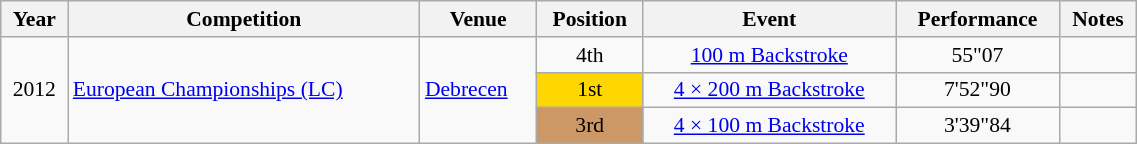<table class="wikitable" width=60% style="font-size:90%; text-align:center;">
<tr>
<th>Year</th>
<th>Competition</th>
<th>Venue</th>
<th>Position</th>
<th>Event</th>
<th>Performance</th>
<th>Notes</th>
</tr>
<tr>
<td rowspan=3>2012</td>
<td rowspan=3 align=left><a href='#'>European Championships (LC)</a></td>
<td rowspan=3 align=left> <a href='#'>Debrecen</a></td>
<td>4th</td>
<td><a href='#'>100 m Backstroke</a></td>
<td>55"07</td>
<td></td>
</tr>
<tr>
<td bgcolor=gold>1st</td>
<td><a href='#'>4 × 200 m Backstroke</a></td>
<td>7'52"90</td>
<td></td>
</tr>
<tr>
<td bgcolor=cc9966>3rd</td>
<td><a href='#'>4 × 100 m Backstroke</a></td>
<td>3'39"84</td>
<td></td>
</tr>
</table>
